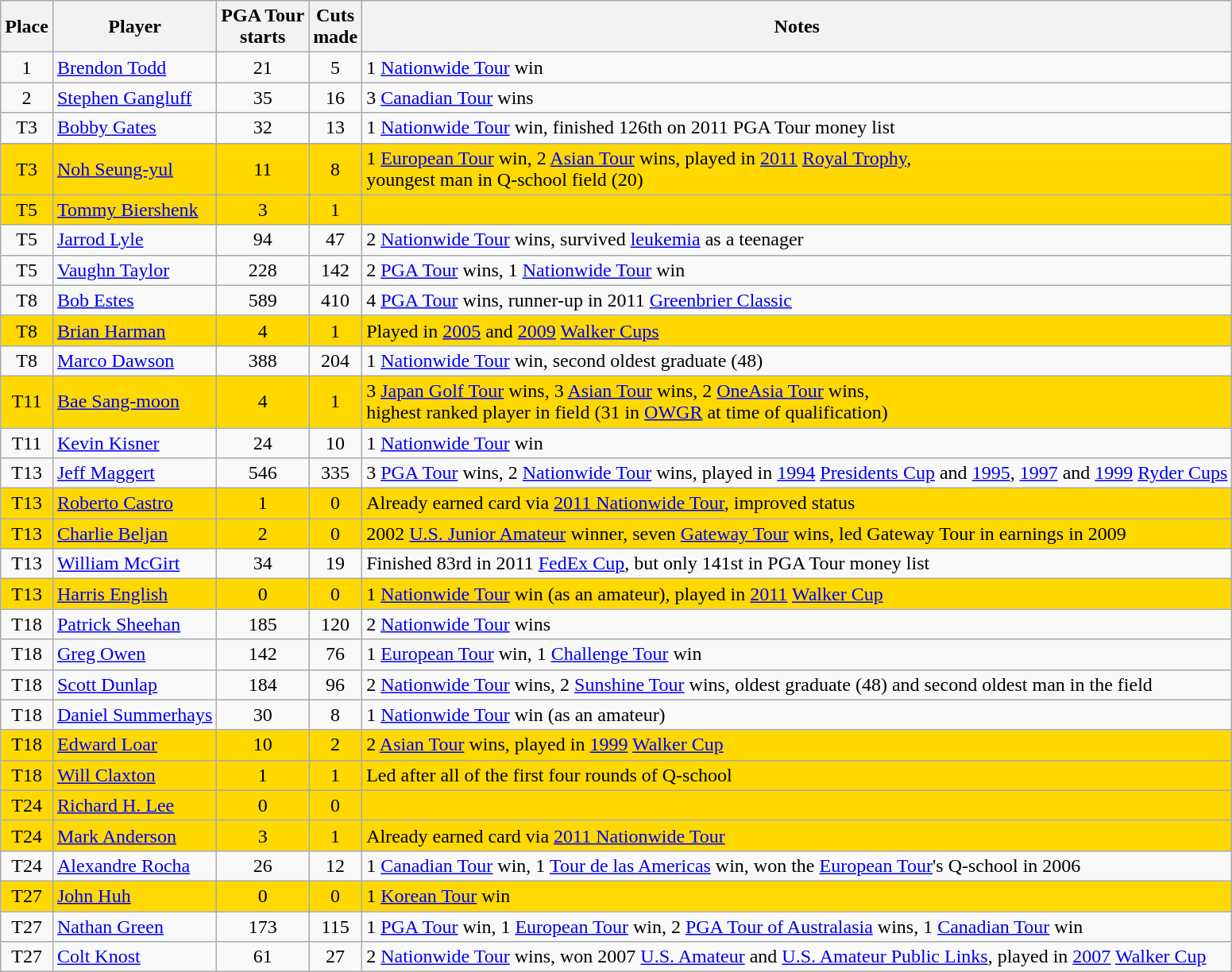<table class="sortable wikitable" style="text-align:center">
<tr>
<th>Place</th>
<th>Player</th>
<th>PGA Tour<br>starts</th>
<th>Cuts<br>made</th>
<th>Notes</th>
</tr>
<tr>
<td>1</td>
<td align=left> <a href='#'>Brendon Todd</a></td>
<td>21</td>
<td>5</td>
<td align=left>1 <a href='#'>Nationwide Tour</a> win</td>
</tr>
<tr>
<td>2</td>
<td align=left> <a href='#'>Stephen Gangluff</a></td>
<td>35</td>
<td>16</td>
<td align=left>3 <a href='#'>Canadian Tour</a> wins</td>
</tr>
<tr>
<td>T3</td>
<td align=left> <a href='#'>Bobby Gates</a></td>
<td>32</td>
<td>13</td>
<td align=left>1 <a href='#'>Nationwide Tour</a> win, finished 126th on 2011 PGA Tour money list</td>
</tr>
<tr style="background:#FFD800;">
<td>T3</td>
<td align=left> <a href='#'>Noh Seung-yul</a></td>
<td>11</td>
<td>8</td>
<td align=left>1 <a href='#'>European Tour</a> win, 2 <a href='#'>Asian Tour</a> wins, played in <a href='#'>2011</a> <a href='#'>Royal Trophy</a>,<br>youngest man in Q-school field (20)</td>
</tr>
<tr style="background:#FFD800;">
<td>T5</td>
<td align=left> <a href='#'>Tommy Biershenk</a></td>
<td>3</td>
<td>1</td>
<td align=left></td>
</tr>
<tr>
<td>T5</td>
<td align=left> <a href='#'>Jarrod Lyle</a></td>
<td>94</td>
<td>47</td>
<td align=left>2 <a href='#'>Nationwide Tour</a> wins, survived <a href='#'>leukemia</a> as a teenager</td>
</tr>
<tr>
<td>T5</td>
<td align=left> <a href='#'>Vaughn Taylor</a></td>
<td>228</td>
<td>142</td>
<td align=left>2 <a href='#'>PGA Tour</a> wins, 1 <a href='#'>Nationwide Tour</a> win</td>
</tr>
<tr>
<td>T8</td>
<td align=left> <a href='#'>Bob Estes</a></td>
<td>589</td>
<td>410</td>
<td align=left>4 <a href='#'>PGA Tour</a> wins, runner-up in 2011 <a href='#'>Greenbrier Classic</a></td>
</tr>
<tr style="background:#FFD800;">
<td>T8</td>
<td align=left> <a href='#'>Brian Harman</a></td>
<td>4</td>
<td>1</td>
<td align=left>Played in <a href='#'>2005</a> and <a href='#'>2009</a> <a href='#'>Walker Cups</a></td>
</tr>
<tr>
<td>T8</td>
<td align=left> <a href='#'>Marco Dawson</a></td>
<td>388</td>
<td>204</td>
<td align=left>1 <a href='#'>Nationwide Tour</a> win, second oldest graduate (48)</td>
</tr>
<tr style="background:#FFD800;">
<td>T11</td>
<td align=left> <a href='#'>Bae Sang-moon</a></td>
<td>4</td>
<td>1</td>
<td align=left>3 <a href='#'>Japan Golf Tour</a> wins, 3 <a href='#'>Asian Tour</a> wins, 2 <a href='#'>OneAsia Tour</a> wins,<br>highest ranked player in field (31 in <a href='#'>OWGR</a> at time of qualification)</td>
</tr>
<tr>
<td>T11</td>
<td align=left> <a href='#'>Kevin Kisner</a></td>
<td>24</td>
<td>10</td>
<td align=left>1 <a href='#'>Nationwide Tour</a> win</td>
</tr>
<tr>
<td>T13</td>
<td align=left> <a href='#'>Jeff Maggert</a></td>
<td>546</td>
<td>335</td>
<td align=left>3 <a href='#'>PGA Tour</a> wins, 2 <a href='#'>Nationwide Tour</a> wins, played in <a href='#'>1994</a> <a href='#'>Presidents Cup</a> and <a href='#'>1995</a>, <a href='#'>1997</a> and <a href='#'>1999</a> <a href='#'>Ryder Cups</a></td>
</tr>
<tr style="background:#FFD800;">
<td>T13</td>
<td align=left> <a href='#'>Roberto Castro</a></td>
<td>1</td>
<td>0</td>
<td align=left>Already earned card via <a href='#'>2011 Nationwide Tour</a>, improved status</td>
</tr>
<tr style="background:#FFD800;">
<td>T13</td>
<td align=left> <a href='#'>Charlie Beljan</a></td>
<td>2</td>
<td>0</td>
<td align=left>2002 <a href='#'>U.S. Junior Amateur</a> winner, seven <a href='#'>Gateway Tour</a> wins, led Gateway Tour in earnings in 2009</td>
</tr>
<tr>
<td>T13</td>
<td align=left> <a href='#'>William McGirt</a></td>
<td>34</td>
<td>19</td>
<td align=left>Finished 83rd in 2011 <a href='#'>FedEx Cup</a>, but only 141st in PGA Tour money list</td>
</tr>
<tr style="background:#FFD800;">
<td>T13</td>
<td align=left> <a href='#'>Harris English</a></td>
<td>0</td>
<td>0</td>
<td align=left>1 <a href='#'>Nationwide Tour</a> win (as an amateur), played in <a href='#'>2011</a> <a href='#'>Walker Cup</a></td>
</tr>
<tr>
<td>T18</td>
<td align=left> <a href='#'>Patrick Sheehan</a></td>
<td>185</td>
<td>120</td>
<td align=left>2 <a href='#'>Nationwide Tour</a> wins</td>
</tr>
<tr>
<td>T18</td>
<td align=left> <a href='#'>Greg Owen</a></td>
<td>142</td>
<td>76</td>
<td align=left>1 <a href='#'>European Tour</a> win, 1 <a href='#'>Challenge Tour</a> win</td>
</tr>
<tr>
<td>T18</td>
<td align=left> <a href='#'>Scott Dunlap</a></td>
<td>184</td>
<td>96</td>
<td align=left>2 <a href='#'>Nationwide Tour</a> wins, 2 <a href='#'>Sunshine Tour</a> wins, oldest graduate (48) and second oldest man in the field</td>
</tr>
<tr>
<td>T18</td>
<td align=left> <a href='#'>Daniel Summerhays</a></td>
<td>30</td>
<td>8</td>
<td align=left>1 <a href='#'>Nationwide Tour</a> win (as an amateur)</td>
</tr>
<tr style="background:#FFD800;">
<td>T18</td>
<td align=left> <a href='#'>Edward Loar</a></td>
<td>10</td>
<td>2</td>
<td align=left>2 <a href='#'>Asian Tour</a> wins, played in <a href='#'>1999</a> <a href='#'>Walker Cup</a></td>
</tr>
<tr style="background:#FFD800;">
<td>T18</td>
<td align=left> <a href='#'>Will Claxton</a></td>
<td>1</td>
<td>1</td>
<td align=left>Led after all of the first four rounds of Q-school</td>
</tr>
<tr style="background:#FFD800;">
<td>T24</td>
<td align=left> <a href='#'>Richard H. Lee</a></td>
<td>0</td>
<td>0</td>
<td align=left></td>
</tr>
<tr style="background:#FFD800;">
<td>T24</td>
<td align=left> <a href='#'>Mark Anderson</a></td>
<td>3</td>
<td>1</td>
<td align=left>Already earned card via <a href='#'>2011 Nationwide Tour</a></td>
</tr>
<tr>
<td>T24</td>
<td align=left> <a href='#'>Alexandre Rocha</a></td>
<td>26</td>
<td>12</td>
<td align=left>1 <a href='#'>Canadian Tour</a> win, 1 <a href='#'>Tour de las Americas</a> win, won the <a href='#'>European Tour</a>'s Q-school in 2006</td>
</tr>
<tr style="background:#FFD800;">
<td>T27</td>
<td align=left> <a href='#'>John Huh</a></td>
<td>0</td>
<td>0</td>
<td align=left>1 <a href='#'>Korean Tour</a> win</td>
</tr>
<tr>
<td>T27</td>
<td align=left> <a href='#'>Nathan Green</a></td>
<td>173</td>
<td>115</td>
<td align=left>1 <a href='#'>PGA Tour</a> win, 1 <a href='#'>European Tour</a> win, 2 <a href='#'>PGA Tour of Australasia</a> wins, 1 <a href='#'>Canadian Tour</a> win</td>
</tr>
<tr>
<td>T27</td>
<td align=left> <a href='#'>Colt Knost</a></td>
<td>61</td>
<td>27</td>
<td align=left>2 <a href='#'>Nationwide Tour</a> wins, won 2007 <a href='#'>U.S. Amateur</a> and <a href='#'>U.S. Amateur Public Links</a>, played in <a href='#'>2007</a> <a href='#'>Walker Cup</a></td>
</tr>
</table>
